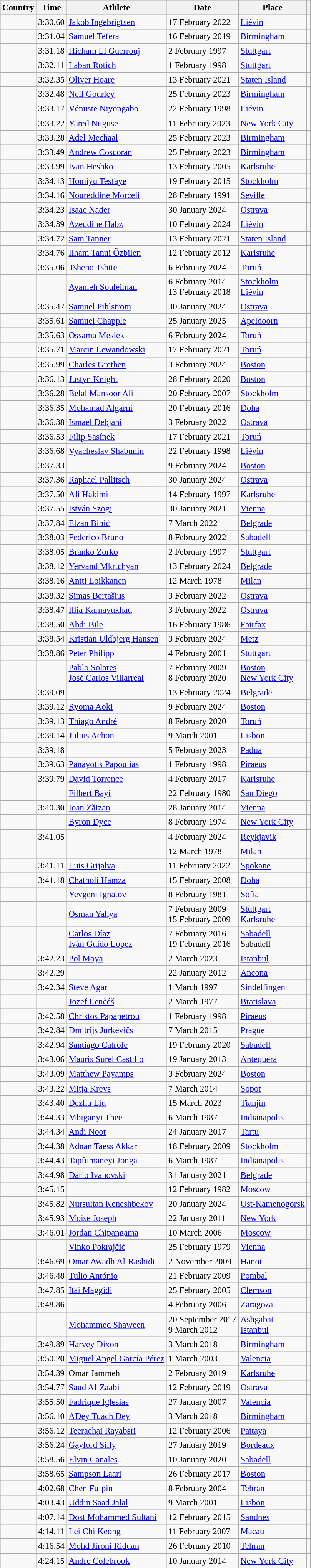<table class="wikitable sortable defaultleft col4right static-row-numbers sticky-header" style="font-size:95%;">
<tr>
<th>Country</th>
<th>Time</th>
<th>Athlete</th>
<th>Date</th>
<th>Place</th>
<th class="unsortable"></th>
</tr>
<tr>
<td></td>
<td>3:30.60</td>
<td><a href='#'>Jakob Ingebrigtsen</a></td>
<td>17 February 2022</td>
<td><a href='#'>Liévin</a></td>
<td></td>
</tr>
<tr>
<td></td>
<td>3:31.04</td>
<td><a href='#'>Samuel Tefera</a></td>
<td>16 February 2019</td>
<td><a href='#'>Birmingham</a></td>
<td></td>
</tr>
<tr>
<td></td>
<td>3:31.18</td>
<td><a href='#'>Hicham El Guerrouj</a></td>
<td>2 February 1997</td>
<td><a href='#'>Stuttgart </a></td>
<td></td>
</tr>
<tr>
<td></td>
<td>3:32.11</td>
<td><a href='#'>Laban Rotich</a></td>
<td>1 February 1998</td>
<td><a href='#'>Stuttgart </a></td>
<td></td>
</tr>
<tr>
<td></td>
<td>3:32.35</td>
<td><a href='#'>Oliver Hoare</a></td>
<td>13 February 2021</td>
<td><a href='#'>Staten Island</a></td>
<td></td>
</tr>
<tr>
<td></td>
<td>3:32.48</td>
<td><a href='#'>Neil Gourley</a></td>
<td>25 February 2023</td>
<td><a href='#'>Birmingham</a></td>
<td></td>
</tr>
<tr>
<td></td>
<td>3:33.17</td>
<td><a href='#'>Vénuste Niyongabo</a></td>
<td>22 February 1998</td>
<td><a href='#'>Liévin</a></td>
<td></td>
</tr>
<tr>
<td></td>
<td>3:33.22 </td>
<td><a href='#'>Yared Nuguse</a></td>
<td>11 February 2023</td>
<td><a href='#'>New York City</a></td>
<td></td>
</tr>
<tr>
<td></td>
<td>3:33.28</td>
<td><a href='#'>Adel Mechaal</a></td>
<td>25 February 2023</td>
<td><a href='#'>Birmingham</a></td>
<td></td>
</tr>
<tr>
<td></td>
<td>3:33.49</td>
<td><a href='#'>Andrew Coscoran</a></td>
<td>25 February 2023</td>
<td><a href='#'>Birmingham</a></td>
<td></td>
</tr>
<tr>
<td></td>
<td>3:33.99</td>
<td><a href='#'>Ivan Heshko</a></td>
<td>13 February 2005</td>
<td><a href='#'>Karlsruhe</a></td>
<td></td>
</tr>
<tr>
<td></td>
<td>3:34.13</td>
<td><a href='#'>Homiyu Tesfaye</a></td>
<td>19 February 2015</td>
<td><a href='#'>Stockholm</a></td>
<td></td>
</tr>
<tr>
<td></td>
<td>3:34.16</td>
<td><a href='#'>Noureddine Morceli</a></td>
<td>28 February 1991</td>
<td><a href='#'>Seville</a></td>
<td></td>
</tr>
<tr>
<td></td>
<td>3:34.23</td>
<td><a href='#'>Isaac Nader</a></td>
<td>30 January 2024</td>
<td><a href='#'>Ostrava</a></td>
<td></td>
</tr>
<tr>
<td></td>
<td>3:34.39</td>
<td><a href='#'>Azeddine Habz</a></td>
<td>10 February 2024</td>
<td><a href='#'>Liévin</a></td>
<td></td>
</tr>
<tr>
<td></td>
<td>3:34.72</td>
<td><a href='#'>Sam Tanner</a></td>
<td>13 February 2021</td>
<td><a href='#'>Staten Island</a></td>
<td></td>
</tr>
<tr>
<td></td>
<td>3:34.76</td>
<td><a href='#'>Ilham Tanui Özbilen</a></td>
<td>12 February 2012</td>
<td><a href='#'>Karlsruhe</a></td>
<td></td>
</tr>
<tr>
<td></td>
<td>3:35.06</td>
<td><a href='#'>Tshepo Tshite</a></td>
<td>6 February 2024</td>
<td><a href='#'>Toruń</a></td>
<td></td>
</tr>
<tr>
<td></td>
<td></td>
<td><a href='#'>Ayanleh Souleiman</a></td>
<td data-sort-value="6 February 2014">6 February 2014<br>13 February 2018</td>
<td><a href='#'>Stockholm</a><br><a href='#'>Liévin</a></td>
<td></td>
</tr>
<tr>
<td></td>
<td>3:35.47</td>
<td><a href='#'>Samuel Pihlström</a></td>
<td>30 January 2024</td>
<td><a href='#'>Ostrava</a></td>
<td></td>
</tr>
<tr>
<td></td>
<td>3:35.61</td>
<td><a href='#'>Samuel Chapple</a></td>
<td>25 January 2025</td>
<td><a href='#'>Apeldoorn</a></td>
<td></td>
</tr>
<tr>
<td></td>
<td>3:35.63</td>
<td><a href='#'>Ossama Meslek</a></td>
<td>6 February 2024</td>
<td><a href='#'>Toruń</a></td>
<td></td>
</tr>
<tr>
<td></td>
<td>3:35.71</td>
<td><a href='#'>Marcin Lewandowski</a></td>
<td>17 February 2021</td>
<td><a href='#'>Toruń</a></td>
<td></td>
</tr>
<tr>
<td></td>
<td>3:35.99</td>
<td><a href='#'>Charles Grethen</a></td>
<td>3 February 2024</td>
<td><a href='#'>Boston</a></td>
<td></td>
</tr>
<tr>
<td></td>
<td>3:36.13</td>
<td><a href='#'>Justyn Knight</a></td>
<td>28 February 2020</td>
<td><a href='#'>Boston</a></td>
<td></td>
</tr>
<tr>
<td></td>
<td>3:36.28</td>
<td><a href='#'>Belal Mansoor Ali</a></td>
<td>20 February 2007</td>
<td><a href='#'>Stockholm</a></td>
<td></td>
</tr>
<tr>
<td></td>
<td>3:36.35</td>
<td><a href='#'>Mohamad Algarni</a></td>
<td>20 February 2016</td>
<td><a href='#'>Doha </a></td>
<td></td>
</tr>
<tr>
<td></td>
<td>3:36.38</td>
<td><a href='#'>Ismael Debjani</a></td>
<td>3 February 2022</td>
<td><a href='#'>Ostrava</a></td>
<td></td>
</tr>
<tr>
<td></td>
<td>3:36.53</td>
<td><a href='#'>Filip Sasínek</a></td>
<td>17 February 2021</td>
<td><a href='#'>Toruń</a></td>
<td></td>
</tr>
<tr>
<td></td>
<td>3:36.68</td>
<td><a href='#'>Vyacheslav Shabunin</a></td>
<td>22 February 1998</td>
<td><a href='#'>Liévin</a></td>
<td></td>
</tr>
<tr>
<td></td>
<td>3:37.33</td>
<td></td>
<td>9 February 2024</td>
<td><a href='#'>Boston</a></td>
<td></td>
</tr>
<tr>
<td></td>
<td>3:37.36</td>
<td><a href='#'>Raphael Pallitsch</a></td>
<td>30 January 2024</td>
<td><a href='#'>Ostrava</a></td>
<td></td>
</tr>
<tr>
<td></td>
<td>3:37.50</td>
<td><a href='#'>Ali Hakimi</a></td>
<td>14 February 1997</td>
<td><a href='#'>Karlsruhe</a></td>
<td></td>
</tr>
<tr>
<td></td>
<td>3:37.55</td>
<td><a href='#'>István Szögi</a></td>
<td>30 January 2021</td>
<td><a href='#'>Vienna</a></td>
<td></td>
</tr>
<tr>
<td></td>
<td>3:37.84</td>
<td><a href='#'>Elzan Bibić</a></td>
<td>7 March 2022</td>
<td><a href='#'>Belgrade</a></td>
<td></td>
</tr>
<tr>
<td></td>
<td>3:38.03</td>
<td><a href='#'>Federico Bruno</a></td>
<td>8 February 2022</td>
<td><a href='#'>Sabadell</a></td>
<td></td>
</tr>
<tr>
<td></td>
<td>3:38.05</td>
<td><a href='#'>Branko Zorko</a></td>
<td>2 February 1997</td>
<td><a href='#'>Stuttgart </a></td>
<td></td>
</tr>
<tr>
<td></td>
<td>3:38.12</td>
<td><a href='#'>Yervand Mkrtchyan</a></td>
<td>13 February 2024</td>
<td><a href='#'>Belgrade</a></td>
<td></td>
</tr>
<tr>
<td></td>
<td>3:38.16</td>
<td><a href='#'>Antti Loikkanen</a></td>
<td>12 March 1978</td>
<td><a href='#'>Milan</a></td>
<td></td>
</tr>
<tr>
<td></td>
<td>3:38.32</td>
<td><a href='#'>Simas Bertašius</a></td>
<td>3 February 2022</td>
<td><a href='#'>Ostrava</a></td>
<td></td>
</tr>
<tr>
<td></td>
<td>3:38.47</td>
<td><a href='#'>Illia Karnavukhau</a></td>
<td>3 February 2022</td>
<td><a href='#'>Ostrava</a></td>
<td></td>
</tr>
<tr>
<td></td>
<td>3:38.50</td>
<td><a href='#'>Abdi Bile</a></td>
<td>16 February 1986</td>
<td><a href='#'>Fairfax</a></td>
<td></td>
</tr>
<tr>
<td></td>
<td>3:38.54</td>
<td><a href='#'>Kristian Uldbjerg Hansen</a></td>
<td>3 February 2024</td>
<td><a href='#'>Metz</a></td>
<td></td>
</tr>
<tr>
<td></td>
<td>3:38.86</td>
<td><a href='#'>Peter Philipp</a></td>
<td>4 February 2001</td>
<td><a href='#'>Stuttgart </a></td>
<td></td>
</tr>
<tr>
<td></td>
<td></td>
<td><a href='#'>Pablo Solares</a> <br> <a href='#'>José Carlos Villarreal</a></td>
<td data-sort-value="7 February 2009">7 February 2009 <br> 8 February 2020</td>
<td><a href='#'>Boston</a> <br> <a href='#'>New York City</a></td>
<td> <br> </td>
</tr>
<tr>
<td></td>
<td>3:39.09</td>
<td></td>
<td>13 February 2024</td>
<td><a href='#'>Belgrade</a></td>
<td></td>
</tr>
<tr>
<td></td>
<td>3:39.12</td>
<td><a href='#'>Ryoma Aoki</a></td>
<td>9 February 2024</td>
<td><a href='#'>Boston</a></td>
<td></td>
</tr>
<tr>
<td></td>
<td>3:39.13</td>
<td><a href='#'>Thiago André</a></td>
<td>8 February 2020</td>
<td><a href='#'>Toruń</a></td>
<td></td>
</tr>
<tr>
<td></td>
<td>3:39.14</td>
<td><a href='#'>Julius Achon</a></td>
<td>9 March 2001</td>
<td><a href='#'>Lisbon</a></td>
<td></td>
</tr>
<tr>
<td></td>
<td>3:39.18</td>
<td></td>
<td>5 February 2023</td>
<td><a href='#'>Padua</a></td>
<td></td>
</tr>
<tr>
<td></td>
<td>3:39.63</td>
<td><a href='#'>Panayotis Papoulias</a></td>
<td>1 February 1998</td>
<td><a href='#'>Piraeus</a></td>
<td></td>
</tr>
<tr>
<td></td>
<td>3:39.79</td>
<td><a href='#'>David Torrence</a></td>
<td>4 February 2017</td>
<td><a href='#'>Karlsruhe</a></td>
<td></td>
</tr>
<tr>
<td></td>
<td></td>
<td><a href='#'>Filbert Bayi</a></td>
<td>22 February 1980</td>
<td><a href='#'>San Diego</a></td>
<td></td>
</tr>
<tr>
<td></td>
<td>3:40.30</td>
<td><a href='#'>Ioan Zăizan</a></td>
<td>28 January 2014</td>
<td><a href='#'>Vienna</a></td>
<td></td>
</tr>
<tr>
<td></td>
<td></td>
<td><a href='#'>Byron Dyce</a></td>
<td>8 February 1974</td>
<td><a href='#'>New York City</a></td>
<td></td>
</tr>
<tr>
<td></td>
<td>3:41.05</td>
<td></td>
<td>4 February 2024</td>
<td><a href='#'>Reykjavík</a></td>
<td></td>
</tr>
<tr>
<td></td>
<td></td>
<td></td>
<td>12 March 1978</td>
<td><a href='#'>Milan</a></td>
<td></td>
</tr>
<tr>
<td></td>
<td>3:41.11</td>
<td><a href='#'>Luis Grijalva</a></td>
<td>11 February 2022</td>
<td><a href='#'>Spokane</a></td>
<td></td>
</tr>
<tr>
<td></td>
<td>3:41.18</td>
<td><a href='#'>Chatholi Hamza</a></td>
<td>15 February 2008</td>
<td><a href='#'>Doha </a></td>
<td></td>
</tr>
<tr>
<td></td>
<td></td>
<td><a href='#'>Yevgeni Ignatov</a></td>
<td>8 February 1981</td>
<td><a href='#'>Sofia</a></td>
<td></td>
</tr>
<tr>
<td></td>
<td></td>
<td><a href='#'>Osman Yahya</a></td>
<td data-sort-value ="7 February 2009">7 February 2009 <br> 15 February 2009</td>
<td><a href='#'>Stuttgart</a> <br> <a href='#'>Karlsruhe</a></td>
<td></td>
</tr>
<tr>
<td></td>
<td></td>
<td><a href='#'>Carlos Díaz</a> <br> <a href='#'>Iván Guido López</a></td>
<td data-sort-value ="7 February 2016">7 February 2016 <br> 19 February 2016</td>
<td><a href='#'>Sabadell</a> <br> Sabadell</td>
<td> <br> </td>
</tr>
<tr>
<td></td>
<td>3:42.23</td>
<td><a href='#'>Pol Moya</a></td>
<td>2 March 2023</td>
<td><a href='#'>Istanbul</a></td>
<td></td>
</tr>
<tr>
<td></td>
<td>3:42.29</td>
<td></td>
<td>22 January 2012</td>
<td><a href='#'>Ancona</a></td>
<td></td>
</tr>
<tr>
<td></td>
<td>3:42.34</td>
<td><a href='#'>Steve Agar</a></td>
<td>1 March 1997</td>
<td><a href='#'>Sindelfingen</a></td>
<td></td>
</tr>
<tr>
<td></td>
<td></td>
<td><a href='#'>Jozef Lenčéš</a></td>
<td>2 March 1977</td>
<td><a href='#'>Bratislava</a></td>
<td></td>
</tr>
<tr>
<td></td>
<td>3:42.58</td>
<td><a href='#'>Christos Papapetrou</a></td>
<td>1 February 1998</td>
<td><a href='#'>Piraeus</a></td>
<td></td>
</tr>
<tr>
<td></td>
<td>3:42.84</td>
<td><a href='#'>Dmitrijs Jurkevičs</a></td>
<td>7 March 2015</td>
<td><a href='#'>Prague</a></td>
<td></td>
</tr>
<tr>
<td></td>
<td>3:42.94</td>
<td><a href='#'>Santiago Catrofe</a></td>
<td>19 February 2020</td>
<td><a href='#'>Sabadell</a></td>
<td></td>
</tr>
<tr>
<td></td>
<td>3:43.06</td>
<td><a href='#'>Mauris Surel Castillo</a></td>
<td>19 January 2013</td>
<td><a href='#'>Antequera</a></td>
<td></td>
</tr>
<tr>
<td></td>
<td>3:43.09</td>
<td><a href='#'>Matthew Payamps</a></td>
<td>3 February 2024</td>
<td><a href='#'>Boston</a></td>
<td></td>
</tr>
<tr>
<td></td>
<td>3:43.22</td>
<td><a href='#'>Mitja Krevs</a></td>
<td>7 March 2014</td>
<td><a href='#'>Sopot</a></td>
<td></td>
</tr>
<tr>
<td></td>
<td>3:43.40</td>
<td><a href='#'>Dezhu Liu</a></td>
<td>15 March 2023</td>
<td><a href='#'>Tianjin</a></td>
<td></td>
</tr>
<tr>
<td></td>
<td>3:44.33</td>
<td><a href='#'>Mbiganyi Thee</a></td>
<td>6 March 1987</td>
<td><a href='#'>Indianapolis</a></td>
<td></td>
</tr>
<tr>
<td></td>
<td>3:44.34</td>
<td><a href='#'>Andi Noot</a></td>
<td>24 January 2017</td>
<td><a href='#'>Tartu</a></td>
<td></td>
</tr>
<tr>
<td></td>
<td>3:44.38</td>
<td><a href='#'>Adnan Taess Akkar</a></td>
<td>18 February 2009</td>
<td><a href='#'>Stockholm</a></td>
<td></td>
</tr>
<tr>
<td></td>
<td>3:44.43</td>
<td><a href='#'>Tapfumaneyi Jonga</a></td>
<td>6 March 1987</td>
<td><a href='#'>Indianapolis</a></td>
<td></td>
</tr>
<tr>
<td></td>
<td>3:44.98</td>
<td><a href='#'>Dario Ivanovski</a></td>
<td>31 January 2021</td>
<td><a href='#'>Belgrade</a></td>
<td></td>
</tr>
<tr>
<td></td>
<td>3:45.15</td>
<td></td>
<td>12 February 1982</td>
<td><a href='#'>Moscow</a></td>
<td></td>
</tr>
<tr>
<td></td>
<td>3:45.82</td>
<td><a href='#'>Nursultan Keneshbekov</a></td>
<td>20 January 2024</td>
<td><a href='#'>Ust-Kamenogorsk</a></td>
<td></td>
</tr>
<tr>
<td></td>
<td>3:45.93</td>
<td><a href='#'>Moise Joseph</a></td>
<td>22 January 2011</td>
<td><a href='#'>New York</a></td>
<td></td>
</tr>
<tr>
<td></td>
<td>3:46.01</td>
<td><a href='#'>Jordan Chipangama</a></td>
<td>10 March 2006</td>
<td><a href='#'>Moscow</a></td>
<td></td>
</tr>
<tr>
<td></td>
<td></td>
<td><a href='#'>Vinko Pokrajčić</a></td>
<td>25 February 1979</td>
<td><a href='#'>Vienna</a></td>
<td></td>
</tr>
<tr>
<td></td>
<td>3:46.69</td>
<td><a href='#'>Omar Awadh Al-Rashidi</a></td>
<td>2 November 2009</td>
<td><a href='#'>Hanoi</a></td>
<td></td>
</tr>
<tr>
<td></td>
<td>3:46.48</td>
<td><a href='#'>Tulio António</a></td>
<td>21 February 2009</td>
<td><a href='#'>Pombal</a></td>
<td></td>
</tr>
<tr>
<td></td>
<td>3:47.85</td>
<td><a href='#'>Itai Maggidi</a></td>
<td>25 February 2005</td>
<td><a href='#'>Clemson</a></td>
<td></td>
</tr>
<tr>
<td></td>
<td>3:48.86</td>
<td></td>
<td>4 February 2006</td>
<td><a href='#'>Zaragoza</a></td>
<td></td>
</tr>
<tr>
<td></td>
<td></td>
<td><a href='#'>Mohammed Shaween</a></td>
<td data-sort-value="20 September 2017">20 September 2017 <br> 9 March 2012</td>
<td><a href='#'>Ashgabat</a> <br> <a href='#'>Istanbul</a></td>
<td></td>
</tr>
<tr>
<td></td>
<td>3:49.89</td>
<td><a href='#'>Harvey Dixon</a></td>
<td>3 March 2018</td>
<td><a href='#'>Birmingham</a></td>
<td></td>
</tr>
<tr>
<td></td>
<td>3:50.20</td>
<td><a href='#'>Miguel Angel García Pérez</a></td>
<td>1 March 2003</td>
<td><a href='#'>Valencia</a></td>
<td></td>
</tr>
<tr>
<td></td>
<td>3:54.39</td>
<td>Omar Jammeh</td>
<td>2 February 2019</td>
<td><a href='#'>Karlsruhe</a></td>
<td></td>
</tr>
<tr>
<td></td>
<td>3:54.77</td>
<td><a href='#'>Saud Al-Zaabi</a></td>
<td>12 February 2019</td>
<td><a href='#'>Ostrava</a></td>
<td></td>
</tr>
<tr>
<td></td>
<td>3:55.50</td>
<td><a href='#'>Fadrique Iglesias</a></td>
<td>27 January 2007</td>
<td><a href='#'>Valencia</a></td>
<td></td>
</tr>
<tr>
<td></td>
<td>3:56.10</td>
<td><a href='#'>ADey Tuach Dey</a></td>
<td>3 March 2018</td>
<td><a href='#'>Birmingham</a></td>
<td></td>
</tr>
<tr>
<td></td>
<td>3:56.12</td>
<td><a href='#'>Teerachai Rayabsri</a></td>
<td>12 February 2006</td>
<td><a href='#'>Pattaya</a></td>
<td></td>
</tr>
<tr>
<td></td>
<td>3:56.24</td>
<td><a href='#'>Gaylord Silly</a></td>
<td>27 January 2019</td>
<td><a href='#'>Bordeaux</a></td>
<td></td>
</tr>
<tr>
<td></td>
<td>3:58.56</td>
<td><a href='#'>Elvin Canales</a></td>
<td>10 January 2020</td>
<td><a href='#'>Sabadell</a></td>
<td></td>
</tr>
<tr>
<td></td>
<td>3:58.65 </td>
<td><a href='#'>Sampson Laari</a></td>
<td>26 February 2017</td>
<td><a href='#'>Boston</a></td>
<td></td>
</tr>
<tr>
<td></td>
<td>4:02.68</td>
<td><a href='#'>Chen Fu-pin</a></td>
<td>8 February 2004</td>
<td><a href='#'>Tehran</a></td>
<td></td>
</tr>
<tr>
<td></td>
<td>4:03.43</td>
<td><a href='#'>Uddin Saad Jalal</a></td>
<td>9 March 2001</td>
<td><a href='#'>Lisbon</a></td>
<td></td>
</tr>
<tr>
<td></td>
<td>4:07.14</td>
<td><a href='#'>Dost Mohammed Sultani</a></td>
<td>12 February 2015</td>
<td><a href='#'>Sandnes</a></td>
<td></td>
</tr>
<tr>
<td></td>
<td>4:14.11</td>
<td><a href='#'>Lei Chi Keong</a></td>
<td>11 February 2007</td>
<td><a href='#'>Macau</a></td>
<td></td>
</tr>
<tr>
<td></td>
<td>4:16.54</td>
<td><a href='#'>Mohd Jironi Riduan</a></td>
<td>26 February 2010</td>
<td><a href='#'>Tehran</a></td>
<td></td>
</tr>
<tr>
<td></td>
<td>4:24.15 </td>
<td><a href='#'>Andre Colebrook</a></td>
<td>10 January 2014</td>
<td><a href='#'>New York City</a></td>
<td></td>
</tr>
<tr>
</tr>
</table>
